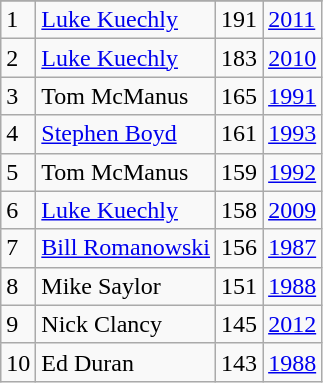<table class="wikitable">
<tr>
</tr>
<tr>
<td>1</td>
<td><a href='#'>Luke Kuechly</a></td>
<td>191</td>
<td><a href='#'>2011</a></td>
</tr>
<tr>
<td>2</td>
<td><a href='#'>Luke Kuechly</a></td>
<td>183</td>
<td><a href='#'>2010</a></td>
</tr>
<tr>
<td>3</td>
<td>Tom McManus</td>
<td>165</td>
<td><a href='#'>1991</a></td>
</tr>
<tr>
<td>4</td>
<td><a href='#'>Stephen Boyd</a></td>
<td>161</td>
<td><a href='#'>1993</a></td>
</tr>
<tr>
<td>5</td>
<td>Tom McManus</td>
<td>159</td>
<td><a href='#'>1992</a></td>
</tr>
<tr>
<td>6</td>
<td><a href='#'>Luke Kuechly</a></td>
<td>158</td>
<td><a href='#'>2009</a></td>
</tr>
<tr>
<td>7</td>
<td><a href='#'>Bill Romanowski</a></td>
<td>156</td>
<td><a href='#'>1987</a></td>
</tr>
<tr>
<td>8</td>
<td>Mike Saylor</td>
<td>151</td>
<td><a href='#'>1988</a></td>
</tr>
<tr>
<td>9</td>
<td>Nick Clancy</td>
<td>145</td>
<td><a href='#'>2012</a></td>
</tr>
<tr>
<td>10</td>
<td>Ed Duran</td>
<td>143</td>
<td><a href='#'>1988</a></td>
</tr>
</table>
